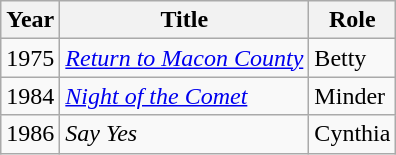<table class="wikitable sortable">
<tr>
<th>Year</th>
<th>Title</th>
<th>Role</th>
</tr>
<tr>
<td>1975</td>
<td><em><a href='#'>Return to Macon County</a></em></td>
<td>Betty</td>
</tr>
<tr>
<td>1984</td>
<td><em><a href='#'>Night of the Comet</a></em></td>
<td>Minder</td>
</tr>
<tr>
<td>1986</td>
<td><em>Say Yes</em></td>
<td>Cynthia</td>
</tr>
</table>
